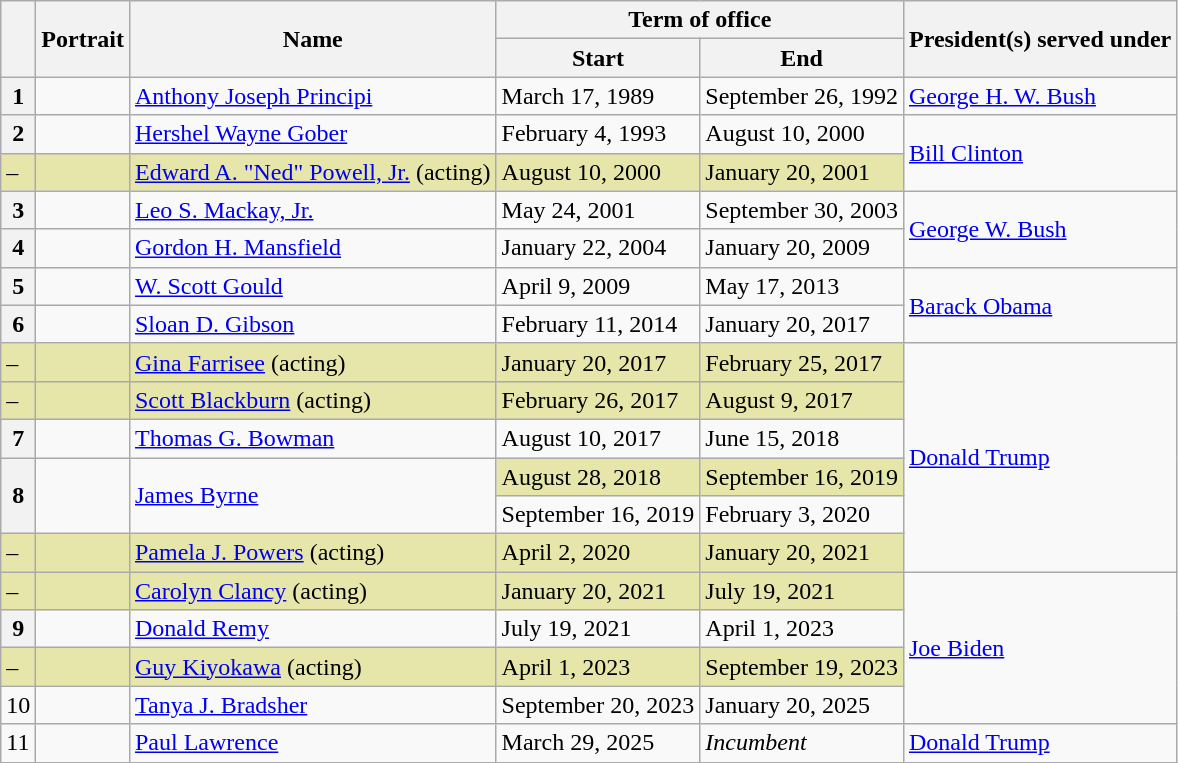<table class="wikitable">
<tr>
<th rowspan="2"></th>
<th rowspan="2">Portrait</th>
<th rowspan="2">Name</th>
<th colspan="2">Term  of office</th>
<th rowspan="2">President(s) served under</th>
</tr>
<tr>
<th>Start</th>
<th>End</th>
</tr>
<tr>
<th>1</th>
<td></td>
<td><a href='#'>Anthony Joseph Principi</a> </td>
<td>March 17, 1989</td>
<td>September 26, 1992</td>
<td><a href='#'>George H. W. Bush</a></td>
</tr>
<tr>
<th>2</th>
<td></td>
<td><a href='#'>Hershel Wayne Gober</a> </td>
<td>February 4, 1993</td>
<td>August 10, 2000</td>
<td rowspan="2"><a href='#'>Bill Clinton</a></td>
</tr>
<tr>
<td bgcolor=#E6E6AA>–</td>
<td bgcolor=#E6E6AA></td>
<td bgcolor=#E6E6AA><a href='#'>Edward A. "Ned" Powell, Jr.</a> (acting)</td>
<td bgcolor=#E6E6AA>August 10, 2000</td>
<td bgcolor=#E6E6AA>January 20, 2001</td>
</tr>
<tr>
<th>3</th>
<td></td>
<td><a href='#'>Leo S. Mackay, Jr.</a></td>
<td>May 24, 2001</td>
<td>September 30, 2003</td>
<td rowspan="2"><a href='#'>George W. Bush</a></td>
</tr>
<tr>
<th>4</th>
<td></td>
<td><a href='#'>Gordon H. Mansfield</a> </td>
<td>January 22, 2004</td>
<td>January 20, 2009</td>
</tr>
<tr>
<th>5</th>
<td></td>
<td><a href='#'>W. Scott Gould</a></td>
<td>April 9, 2009</td>
<td>May 17, 2013</td>
<td rowspan="2"><a href='#'>Barack Obama</a></td>
</tr>
<tr>
<th>6</th>
<td></td>
<td><a href='#'>Sloan D. Gibson</a> </td>
<td>February 11, 2014</td>
<td>January 20, 2017</td>
</tr>
<tr>
<td bgcolor=#E6E6AA>–</td>
<td bgcolor=#E6E6AA></td>
<td bgcolor=#E6E6AA><a href='#'>Gina Farrisee</a> (acting)</td>
<td bgcolor=#E6E6AA>January 20, 2017</td>
<td bgcolor=#E6E6AA>February 25, 2017</td>
<td rowspan=6><a href='#'>Donald Trump</a></td>
</tr>
<tr>
<td bgcolor=#E6E6AA>–</td>
<td bgcolor=#E6E6AA></td>
<td bgcolor=#E6E6AA><a href='#'>Scott Blackburn</a> (acting)</td>
<td bgcolor=#E6E6AA>February 26, 2017</td>
<td bgcolor=#E6E6AA>August 9, 2017</td>
</tr>
<tr>
<th>7</th>
<td></td>
<td><a href='#'>Thomas G. Bowman</a></td>
<td>August 10, 2017</td>
<td>June 15, 2018</td>
</tr>
<tr>
<th rowspan=2>8</th>
<td rowspan=2></td>
<td rowspan=2><a href='#'>James Byrne</a></td>
<td bgcolor=#E6E6AA>August 28, 2018</td>
<td bgcolor=#E6E6AA>September 16, 2019</td>
</tr>
<tr>
<td>September 16, 2019</td>
<td>February 3, 2020</td>
</tr>
<tr>
<td bgcolor="#E6E6AA">–</td>
<td bgcolor="#E6E6AA"></td>
<td bgcolor="#E6E6AA"><a href='#'>Pamela J. Powers</a> (acting)</td>
<td bgcolor="#E6E6AA">April 2, 2020</td>
<td bgcolor="#E6E6AA">January 20, 2021</td>
</tr>
<tr>
<td bgcolor="#E6E6AA">–</td>
<td bgcolor="#E6E6AA"></td>
<td bgcolor="#E6E6AA"><a href='#'>Carolyn Clancy</a> (acting)</td>
<td bgcolor="#E6E6AA">January 20, 2021</td>
<td bgcolor="#E6E6AA">July 19, 2021</td>
<td rowspan="4"><a href='#'>Joe Biden</a></td>
</tr>
<tr>
<th>9</th>
<td></td>
<td><a href='#'>Donald Remy</a></td>
<td>July 19, 2021</td>
<td>April 1, 2023</td>
</tr>
<tr>
<td bgcolor="#E6E6AA">–</td>
<td bgcolor="#E6E6AA"></td>
<td bgcolor="#E6E6AA"><a href='#'>Guy Kiyokawa</a> (acting)</td>
<td bgcolor="#E6E6AA">April 1, 2023</td>
<td bgcolor="#E6E6AA">September 19, 2023</td>
</tr>
<tr>
<td>10</td>
<td></td>
<td><a href='#'>Tanya J. Bradsher</a></td>
<td>September 20, 2023</td>
<td>January 20, 2025</td>
</tr>
<tr>
<td>11</td>
<td></td>
<td><a href='#'>Paul Lawrence</a></td>
<td>March 29, 2025</td>
<td><em>Incumbent</em></td>
<td><a href='#'>Donald Trump</a></td>
</tr>
</table>
